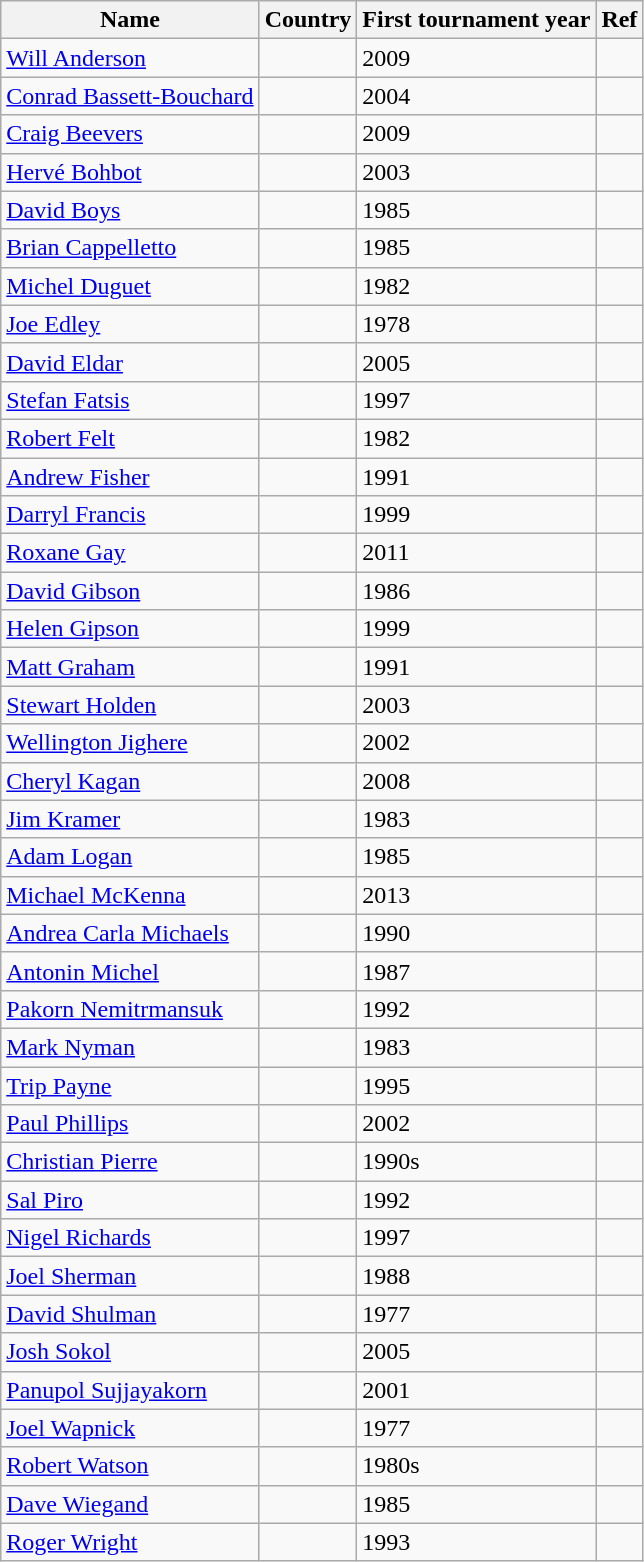<table class="wikitable sortable">
<tr>
<th>Name</th>
<th>Country</th>
<th>First tournament year</th>
<th>Ref</th>
</tr>
<tr>
<td><a href='#'>Will Anderson</a></td>
<td></td>
<td>2009</td>
<td></td>
</tr>
<tr>
<td><a href='#'>Conrad Bassett-Bouchard</a></td>
<td></td>
<td>2004</td>
<td></td>
</tr>
<tr>
<td><a href='#'>Craig Beevers</a></td>
<td></td>
<td>2009</td>
<td></td>
</tr>
<tr>
<td><a href='#'>Hervé Bohbot</a></td>
<td></td>
<td>2003</td>
<td></td>
</tr>
<tr>
<td><a href='#'>David Boys</a></td>
<td></td>
<td>1985</td>
<td></td>
</tr>
<tr>
<td><a href='#'>Brian Cappelletto</a></td>
<td></td>
<td>1985</td>
<td></td>
</tr>
<tr>
<td><a href='#'>Michel Duguet</a></td>
<td></td>
<td>1982</td>
<td></td>
</tr>
<tr>
<td><a href='#'>Joe Edley</a></td>
<td></td>
<td>1978</td>
<td></td>
</tr>
<tr>
<td><a href='#'>David Eldar</a></td>
<td></td>
<td>2005</td>
<td></td>
</tr>
<tr>
<td><a href='#'>Stefan Fatsis</a></td>
<td></td>
<td>1997</td>
<td></td>
</tr>
<tr>
<td><a href='#'>Robert Felt</a></td>
<td></td>
<td>1982</td>
<td></td>
</tr>
<tr>
<td><a href='#'>Andrew Fisher</a></td>
<td></td>
<td>1991</td>
<td></td>
</tr>
<tr>
<td><a href='#'>Darryl Francis</a></td>
<td></td>
<td>1999</td>
<td></td>
</tr>
<tr>
<td><a href='#'>Roxane Gay</a></td>
<td></td>
<td>2011</td>
<td></td>
</tr>
<tr>
<td><a href='#'>David Gibson</a></td>
<td></td>
<td>1986</td>
<td></td>
</tr>
<tr>
<td><a href='#'>Helen Gipson</a></td>
<td></td>
<td>1999</td>
<td></td>
</tr>
<tr>
<td><a href='#'>Matt Graham</a></td>
<td></td>
<td>1991</td>
<td></td>
</tr>
<tr>
<td><a href='#'>Stewart Holden</a></td>
<td></td>
<td>2003</td>
<td></td>
</tr>
<tr>
<td><a href='#'>Wellington Jighere</a></td>
<td></td>
<td>2002</td>
<td></td>
</tr>
<tr>
<td><a href='#'>Cheryl Kagan</a></td>
<td></td>
<td>2008</td>
<td></td>
</tr>
<tr>
<td><a href='#'>Jim Kramer</a></td>
<td></td>
<td>1983</td>
<td></td>
</tr>
<tr>
<td><a href='#'>Adam Logan</a></td>
<td></td>
<td>1985</td>
<td></td>
</tr>
<tr>
<td><a href='#'>Michael McKenna</a></td>
<td></td>
<td>2013</td>
<td></td>
</tr>
<tr>
<td><a href='#'>Andrea Carla Michaels</a></td>
<td></td>
<td>1990</td>
<td></td>
</tr>
<tr>
<td><a href='#'>Antonin Michel</a></td>
<td></td>
<td>1987</td>
<td></td>
</tr>
<tr>
<td><a href='#'>Pakorn Nemitrmansuk</a></td>
<td></td>
<td>1992</td>
<td></td>
</tr>
<tr>
<td><a href='#'>Mark Nyman</a></td>
<td></td>
<td>1983</td>
<td></td>
</tr>
<tr>
<td><a href='#'>Trip Payne</a></td>
<td></td>
<td>1995</td>
<td></td>
</tr>
<tr>
<td><a href='#'>Paul Phillips</a></td>
<td></td>
<td>2002</td>
<td></td>
</tr>
<tr>
<td><a href='#'>Christian Pierre</a></td>
<td></td>
<td>1990s</td>
<td></td>
</tr>
<tr>
<td><a href='#'>Sal Piro</a></td>
<td></td>
<td>1992</td>
<td></td>
</tr>
<tr>
<td><a href='#'>Nigel Richards</a></td>
<td></td>
<td>1997</td>
<td></td>
</tr>
<tr>
<td><a href='#'>Joel Sherman</a></td>
<td></td>
<td>1988</td>
<td></td>
</tr>
<tr>
<td><a href='#'>David Shulman</a></td>
<td></td>
<td>1977</td>
<td></td>
</tr>
<tr>
<td><a href='#'>Josh Sokol</a></td>
<td></td>
<td>2005</td>
<td></td>
</tr>
<tr>
<td><a href='#'>Panupol Sujjayakorn</a></td>
<td></td>
<td>2001</td>
<td></td>
</tr>
<tr>
<td><a href='#'>Joel Wapnick</a></td>
<td></td>
<td>1977</td>
<td></td>
</tr>
<tr>
<td><a href='#'>Robert Watson</a></td>
<td></td>
<td>1980s</td>
<td></td>
</tr>
<tr>
<td><a href='#'>Dave Wiegand</a></td>
<td></td>
<td>1985</td>
<td></td>
</tr>
<tr>
<td><a href='#'>Roger Wright</a></td>
<td></td>
<td>1993</td>
<td></td>
</tr>
</table>
